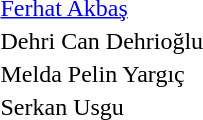<table>
<tr>
<th></th>
<td> <a href='#'>Ferhat Akbaş</a></td>
</tr>
<tr>
<th></th>
<td>Dehri Can Dehrioğlu</td>
</tr>
<tr>
<th></th>
<td>Melda Pelin Yargıç</td>
</tr>
<tr>
<th></th>
<td>Serkan Usgu</td>
</tr>
</table>
